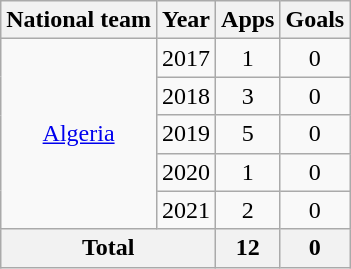<table class="wikitable" style="text-align:center">
<tr>
<th>National team</th>
<th>Year</th>
<th>Apps</th>
<th>Goals</th>
</tr>
<tr>
<td rowspan="5"><a href='#'>Algeria</a></td>
<td>2017</td>
<td>1</td>
<td>0</td>
</tr>
<tr>
<td>2018</td>
<td>3</td>
<td>0</td>
</tr>
<tr>
<td>2019</td>
<td>5</td>
<td>0</td>
</tr>
<tr>
<td>2020</td>
<td>1</td>
<td>0</td>
</tr>
<tr>
<td>2021</td>
<td>2</td>
<td>0</td>
</tr>
<tr>
<th colspan="2">Total</th>
<th>12</th>
<th>0</th>
</tr>
</table>
